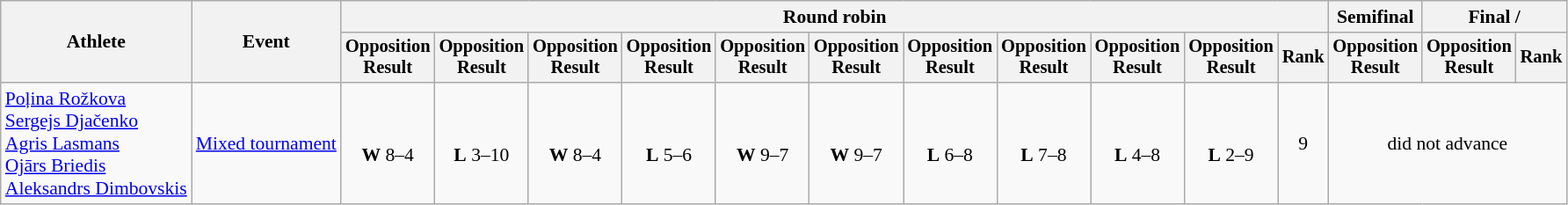<table class=wikitable style=text-align:center;font-size:90%>
<tr>
<th rowspan=2>Athlete</th>
<th rowspan=2>Event</th>
<th colspan=11>Round robin</th>
<th>Semifinal</th>
<th colspan=2>Final / </th>
</tr>
<tr style=font-size:95%>
<th>Opposition<br>Result</th>
<th>Opposition<br>Result</th>
<th>Opposition<br>Result</th>
<th>Opposition<br>Result</th>
<th>Opposition<br>Result</th>
<th>Opposition<br>Result</th>
<th>Opposition<br>Result</th>
<th>Opposition<br>Result</th>
<th>Opposition<br>Result</th>
<th>Opposition<br>Result</th>
<th>Rank</th>
<th>Opposition<br>Result</th>
<th>Opposition<br>Result</th>
<th>Rank</th>
</tr>
<tr>
<td align=left><a href='#'>Poļina Rožkova</a><br><a href='#'>Sergejs Djačenko</a><br><a href='#'>Agris Lasmans</a><br><a href='#'>Ojārs Briedis</a><br><a href='#'>Aleksandrs Dimbovskis</a></td>
<td align=left><a href='#'>Mixed tournament</a></td>
<td><br><strong>W</strong> 8–4</td>
<td><br><strong>L</strong> 3–10</td>
<td><br><strong>W</strong> 8–4</td>
<td><br><strong>L</strong> 5–6</td>
<td><br><strong>W</strong> 9–7</td>
<td><br><strong>W</strong> 9–7</td>
<td><br><strong>L</strong> 6–8</td>
<td><br><strong>L</strong> 7–8</td>
<td><br><strong>L</strong> 4–8</td>
<td><br><strong>L</strong> 2–9</td>
<td>9</td>
<td colspan=3>did not advance</td>
</tr>
</table>
